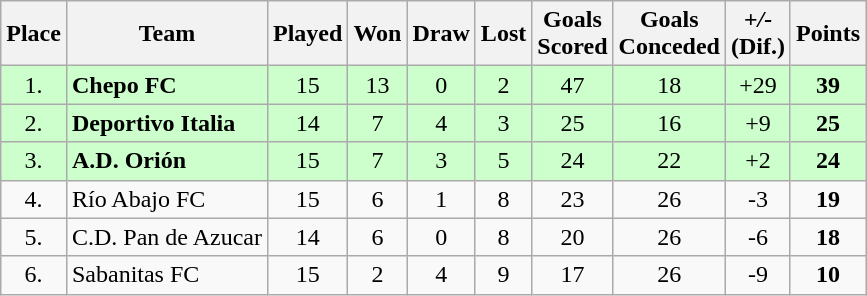<table class="wikitable" style="text-align: center;">
<tr>
<th>Place</th>
<th>Team</th>
<th>Played</th>
<th>Won</th>
<th>Draw</th>
<th>Lost</th>
<th>Goals<br>Scored</th>
<th>Goals<br>Conceded</th>
<th><em>+/-</em><br>(Dif.)</th>
<th><strong>Points</strong></th>
</tr>
<tr bgcolor=#ccffcc>
<td>1.</td>
<td align="left"><strong>Chepo FC</strong></td>
<td>15</td>
<td>13</td>
<td>0</td>
<td>2</td>
<td>47</td>
<td>18</td>
<td>+29</td>
<td><strong>39</strong></td>
</tr>
<tr bgcolor=#ccffcc>
<td>2.</td>
<td align="left"><strong>Deportivo Italia</strong></td>
<td>14</td>
<td>7</td>
<td>4</td>
<td>3</td>
<td>25</td>
<td>16</td>
<td>+9</td>
<td><strong>25</strong></td>
</tr>
<tr bgcolor=#ccffcc>
<td>3.</td>
<td align="left"><strong>A.D. Orión</strong></td>
<td>15</td>
<td>7</td>
<td>3</td>
<td>5</td>
<td>24</td>
<td>22</td>
<td>+2</td>
<td><strong>24</strong></td>
</tr>
<tr>
<td>4.</td>
<td align="left">Río Abajo FC</td>
<td>15</td>
<td>6</td>
<td>1</td>
<td>8</td>
<td>23</td>
<td>26</td>
<td>-3</td>
<td><strong>19</strong></td>
</tr>
<tr>
<td>5.</td>
<td align="left">C.D. Pan de Azucar</td>
<td>14</td>
<td>6</td>
<td>0</td>
<td>8</td>
<td>20</td>
<td>26</td>
<td>-6</td>
<td><strong>18</strong></td>
</tr>
<tr>
<td>6.</td>
<td align="left">Sabanitas FC</td>
<td>15</td>
<td>2</td>
<td>4</td>
<td>9</td>
<td>17</td>
<td>26</td>
<td>-9</td>
<td><strong>10</strong></td>
</tr>
</table>
